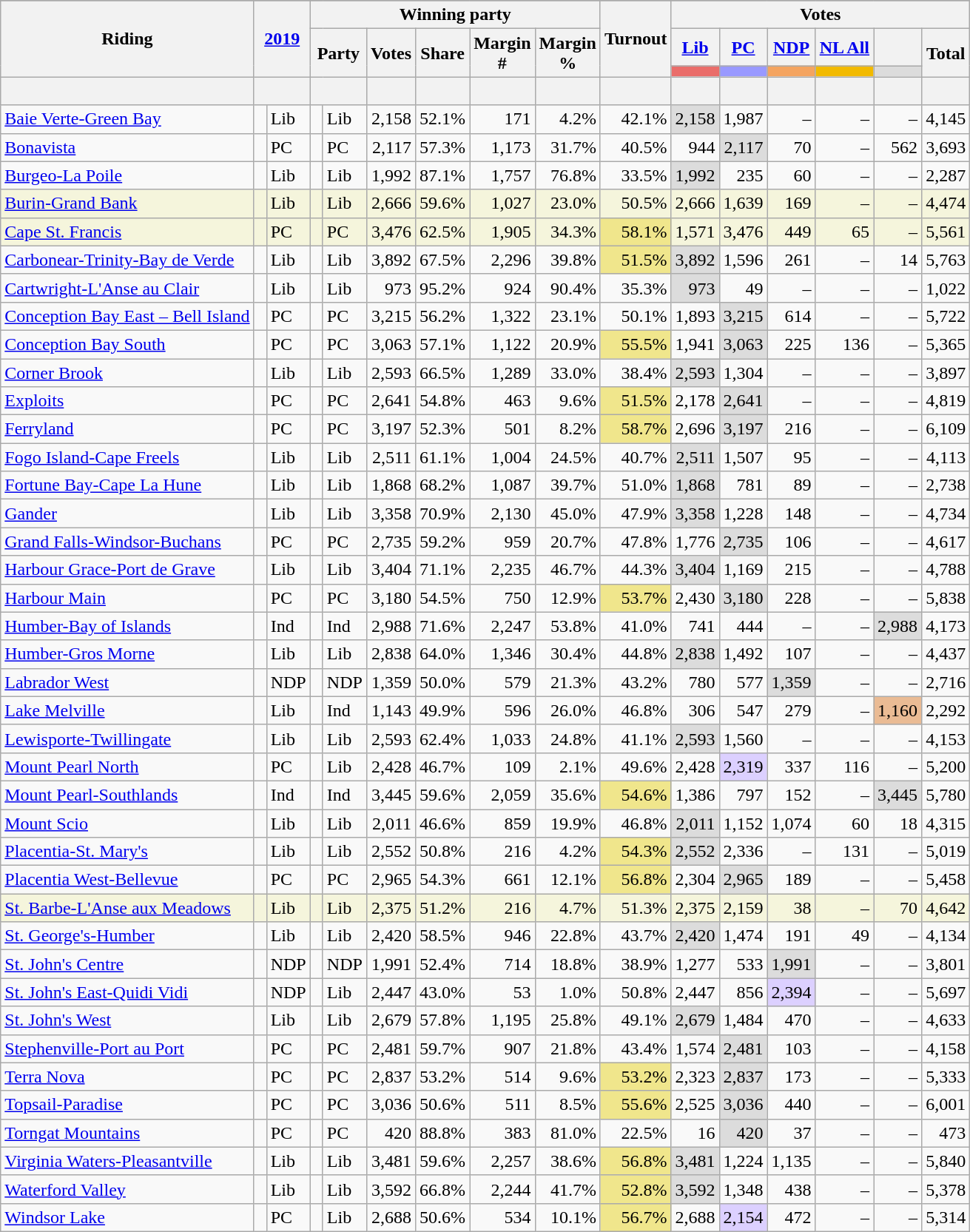<table class="wikitable sortable mw-collapsible" style="text-align:right;">
<tr>
</tr>
<tr>
<th rowspan="3">Riding</th>
<th colspan="2" rowspan="3"><a href='#'>2019</a></th>
<th colspan="6">Winning party</th>
<th rowspan="3">Turnout<br></th>
<th colspan="6">Votes</th>
</tr>
<tr>
<th colspan="2" rowspan="2" scope="col">Party</th>
<th rowspan="2">Votes</th>
<th rowspan="2">Share</th>
<th rowspan="2">Margin<br>#</th>
<th rowspan="2">Margin<br>%</th>
<th><a href='#'>Lib</a></th>
<th><a href='#'>PC</a></th>
<th><a href='#'>NDP</a></th>
<th><a href='#'>NL All</a></th>
<th></th>
<th rowspan="2">Total</th>
</tr>
<tr>
<th style="background-color:#EA6D6A;"></th>
<th style="background-color:#9999FF;"></th>
<th style="background-color:#F4A460;"></th>
<th style="background-color:#F2BA00;"></th>
<th style="background-color:#DCDCDC;"></th>
</tr>
<tr>
<th> </th>
<th colspan="2"></th>
<th colspan="2"></th>
<th></th>
<th></th>
<th></th>
<th></th>
<th></th>
<th></th>
<th></th>
<th></th>
<th></th>
<th></th>
<th></th>
</tr>
<tr>
<td style="text-align:left;"><a href='#'>Baie Verte-Green Bay</a></td>
<td> </td>
<td style="text-align:left;">Lib</td>
<td> </td>
<td style="text-align:left;">Lib</td>
<td>2,158</td>
<td>52.1%</td>
<td>171</td>
<td>4.2%</td>
<td>42.1%</td>
<td style="background-color:#DCDCDC;">2,158</td>
<td>1,987</td>
<td>–</td>
<td>–</td>
<td>–</td>
<td>4,145</td>
</tr>
<tr>
<td style="text-align:left;"><a href='#'>Bonavista</a></td>
<td> </td>
<td style="text-align:left;">PC</td>
<td> </td>
<td style="text-align:left;">PC</td>
<td>2,117</td>
<td>57.3%</td>
<td>1,173</td>
<td>31.7%</td>
<td>40.5%</td>
<td>944</td>
<td style="background-color:#DCDCDC;">2,117</td>
<td>70</td>
<td>–</td>
<td>562</td>
<td>3,693</td>
</tr>
<tr>
<td style="text-align:left;"><a href='#'>Burgeo-La Poile</a></td>
<td> </td>
<td style="text-align:left;">Lib</td>
<td> </td>
<td style="text-align:left;">Lib</td>
<td>1,992</td>
<td>87.1%</td>
<td>1,757</td>
<td>76.8%</td>
<td>33.5%</td>
<td style="background-color:#DCDCDC;">1,992</td>
<td>235</td>
<td>60</td>
<td>–</td>
<td>–</td>
<td>2,287</td>
</tr>
<tr style="background-color:#F5F5DC;">
<td style="text-align:left;"><a href='#'>Burin-Grand Bank</a></td>
<td> </td>
<td style="text-align:left;">Lib</td>
<td> </td>
<td style="text-align:left;">Lib</td>
<td>2,666</td>
<td>59.6%</td>
<td>1,027</td>
<td>23.0%</td>
<td>50.5%</td>
<td>2,666</td>
<td>1,639</td>
<td>169</td>
<td>–</td>
<td>–</td>
<td>4,474</td>
</tr>
<tr style="background-color:#F5F5DC;">
<td style="text-align:left;"><a href='#'>Cape St. Francis</a></td>
<td> </td>
<td style="text-align:left;">PC</td>
<td> </td>
<td style="text-align:left;">PC</td>
<td>3,476</td>
<td>62.5%</td>
<td>1,905</td>
<td>34.3%</td>
<td style="background-color:#F0E68C;">58.1%</td>
<td>1,571</td>
<td>3,476</td>
<td>449</td>
<td>65</td>
<td>–</td>
<td>5,561</td>
</tr>
<tr>
<td style="text-align:left;"><a href='#'>Carbonear-Trinity-Bay de Verde</a></td>
<td> </td>
<td style="text-align:left;">Lib</td>
<td> </td>
<td style="text-align:left;">Lib</td>
<td>3,892</td>
<td>67.5%</td>
<td>2,296</td>
<td>39.8%</td>
<td style="background-color:#F0E68C;">51.5%</td>
<td style="background-color:#DCDCDC;">3,892</td>
<td>1,596</td>
<td>261</td>
<td>–</td>
<td>14</td>
<td>5,763</td>
</tr>
<tr>
<td style="text-align:left;"><a href='#'>Cartwright-L'Anse au Clair</a></td>
<td> </td>
<td style="text-align:left;">Lib</td>
<td> </td>
<td style="text-align:left;">Lib</td>
<td>973</td>
<td>95.2%</td>
<td>924</td>
<td>90.4%</td>
<td>35.3%</td>
<td style="background-color:#DCDCDC;">973</td>
<td>49</td>
<td>–</td>
<td>–</td>
<td>–</td>
<td>1,022</td>
</tr>
<tr>
<td style="text-align:left;"><a href='#'>Conception Bay East – Bell Island</a></td>
<td> </td>
<td style="text-align:left;">PC</td>
<td> </td>
<td style="text-align:left;">PC</td>
<td>3,215</td>
<td>56.2%</td>
<td>1,322</td>
<td>23.1%</td>
<td>50.1%</td>
<td>1,893</td>
<td style="background-color:#DCDCDC;">3,215</td>
<td>614</td>
<td>–</td>
<td>–</td>
<td>5,722</td>
</tr>
<tr>
<td style="text-align:left;"><a href='#'>Conception Bay South</a></td>
<td> </td>
<td style="text-align:left;">PC</td>
<td> </td>
<td style="text-align:left;">PC</td>
<td>3,063</td>
<td>57.1%</td>
<td>1,122</td>
<td>20.9%</td>
<td style="background-color:#F0E68C;">55.5%</td>
<td>1,941</td>
<td style="background-color:#DCDCDC;">3,063</td>
<td>225</td>
<td>136</td>
<td>–</td>
<td>5,365</td>
</tr>
<tr>
<td style="text-align:left;"><a href='#'>Corner Brook</a></td>
<td> </td>
<td style="text-align:left;">Lib</td>
<td> </td>
<td style="text-align:left;">Lib</td>
<td>2,593</td>
<td>66.5%</td>
<td>1,289</td>
<td>33.0%</td>
<td>38.4%</td>
<td style="background-color:#DCDCDC;">2,593</td>
<td>1,304</td>
<td>–</td>
<td>–</td>
<td>–</td>
<td>3,897</td>
</tr>
<tr>
<td style="text-align:left;"><a href='#'>Exploits</a></td>
<td> </td>
<td style="text-align:left;">PC</td>
<td> </td>
<td style="text-align:left;">PC</td>
<td>2,641</td>
<td>54.8%</td>
<td>463</td>
<td>9.6%</td>
<td style="background-color:#F0E68C;">51.5%</td>
<td>2,178</td>
<td style="background-color:#DCDCDC;">2,641</td>
<td>–</td>
<td>–</td>
<td>–</td>
<td>4,819</td>
</tr>
<tr>
<td style="text-align:left;"><a href='#'>Ferryland</a></td>
<td> </td>
<td style="text-align:left;">PC</td>
<td> </td>
<td style="text-align:left;">PC</td>
<td>3,197</td>
<td>52.3%</td>
<td>501</td>
<td>8.2%</td>
<td style="background-color:#F0E68C;">58.7%</td>
<td>2,696</td>
<td style="background-color:#DCDCDC;">3,197</td>
<td>216</td>
<td>–</td>
<td>–</td>
<td>6,109</td>
</tr>
<tr>
<td style="text-align:left;"><a href='#'>Fogo Island-Cape Freels</a></td>
<td> </td>
<td style="text-align:left;">Lib</td>
<td> </td>
<td style="text-align:left;">Lib</td>
<td>2,511</td>
<td>61.1%</td>
<td>1,004</td>
<td>24.5%</td>
<td>40.7%</td>
<td style="background-color:#DCDCDC;">2,511</td>
<td>1,507</td>
<td>95</td>
<td>–</td>
<td>–</td>
<td>4,113</td>
</tr>
<tr>
<td style="text-align:left;"><a href='#'>Fortune Bay-Cape La Hune</a></td>
<td> </td>
<td style="text-align:left;">Lib</td>
<td> </td>
<td style="text-align:left;">Lib</td>
<td>1,868</td>
<td>68.2%</td>
<td>1,087</td>
<td>39.7%</td>
<td>51.0%</td>
<td style="background-color:#DCDCDC;">1,868</td>
<td>781</td>
<td>89</td>
<td>–</td>
<td>–</td>
<td>2,738</td>
</tr>
<tr>
<td style="text-align:left;"><a href='#'>Gander</a></td>
<td> </td>
<td style="text-align:left;">Lib</td>
<td> </td>
<td style="text-align:left;">Lib</td>
<td>3,358</td>
<td>70.9%</td>
<td>2,130</td>
<td>45.0%</td>
<td>47.9%</td>
<td style="background-color:#DCDCDC;">3,358</td>
<td>1,228</td>
<td>148</td>
<td>–</td>
<td>–</td>
<td>4,734</td>
</tr>
<tr>
<td style="text-align:left;"><a href='#'>Grand Falls-Windsor-Buchans</a></td>
<td> </td>
<td style="text-align:left;">PC</td>
<td> </td>
<td style="text-align:left;">PC</td>
<td>2,735</td>
<td>59.2%</td>
<td>959</td>
<td>20.7%</td>
<td>47.8%</td>
<td>1,776</td>
<td style="background-color:#DCDCDC;">2,735</td>
<td>106</td>
<td>–</td>
<td>–</td>
<td>4,617</td>
</tr>
<tr>
<td style="text-align:left;"><a href='#'>Harbour Grace-Port de Grave</a></td>
<td> </td>
<td style="text-align:left;">Lib</td>
<td> </td>
<td style="text-align:left;">Lib</td>
<td>3,404</td>
<td>71.1%</td>
<td>2,235</td>
<td>46.7%</td>
<td>44.3%</td>
<td style="background-color:#DCDCDC;">3,404</td>
<td>1,169</td>
<td>215</td>
<td>–</td>
<td>–</td>
<td>4,788</td>
</tr>
<tr>
<td style="text-align:left;"><a href='#'>Harbour Main</a></td>
<td> </td>
<td style="text-align:left;">PC</td>
<td> </td>
<td style="text-align:left;">PC</td>
<td>3,180</td>
<td>54.5%</td>
<td>750</td>
<td>12.9%</td>
<td style="background-color:#F0E68C;">53.7%</td>
<td>2,430</td>
<td style="background-color:#DCDCDC;">3,180</td>
<td>228</td>
<td>–</td>
<td>–</td>
<td>5,838</td>
</tr>
<tr>
<td style="text-align:left;"><a href='#'>Humber-Bay of Islands</a></td>
<td> </td>
<td style="text-align:left;">Ind</td>
<td> </td>
<td style="text-align:left;">Ind</td>
<td>2,988</td>
<td>71.6%</td>
<td>2,247</td>
<td>53.8%</td>
<td>41.0%</td>
<td>741</td>
<td>444</td>
<td>–</td>
<td>–</td>
<td style="background-color:#DCDCDC;">2,988</td>
<td>4,173</td>
</tr>
<tr>
<td style="text-align:left;"><a href='#'>Humber-Gros Morne</a></td>
<td> </td>
<td style="text-align:left;">Lib</td>
<td> </td>
<td style="text-align:left;">Lib</td>
<td>2,838</td>
<td>64.0%</td>
<td>1,346</td>
<td>30.4%</td>
<td>44.8%</td>
<td style="background-color:#DCDCDC;">2,838</td>
<td>1,492</td>
<td>107</td>
<td>–</td>
<td>–</td>
<td>4,437</td>
</tr>
<tr>
<td style="text-align:left;"><a href='#'>Labrador West</a></td>
<td> </td>
<td style="text-align:left;">NDP</td>
<td> </td>
<td style="text-align:left;">NDP</td>
<td>1,359</td>
<td>50.0%</td>
<td>579</td>
<td>21.3%</td>
<td>43.2%</td>
<td>780</td>
<td>577</td>
<td style="background-color:#DCDCDC;">1,359</td>
<td>–</td>
<td>–</td>
<td>2,716</td>
</tr>
<tr>
<td style="text-align:left;"><a href='#'>Lake Melville</a></td>
<td> </td>
<td style="text-align:left;">Lib</td>
<td> </td>
<td style="text-align:left;">Ind</td>
<td>1,143</td>
<td>49.9%</td>
<td>596</td>
<td>26.0%</td>
<td>46.8%</td>
<td>306</td>
<td>547</td>
<td>279</td>
<td>–</td>
<td style="background-color:#EABB94;">1,160</td>
<td>2,292</td>
</tr>
<tr>
<td style="text-align:left;"><a href='#'>Lewisporte-Twillingate</a></td>
<td> </td>
<td style="text-align:left;">Lib</td>
<td> </td>
<td style="text-align:left;">Lib</td>
<td>2,593</td>
<td>62.4%</td>
<td>1,033</td>
<td>24.8%</td>
<td>41.1%</td>
<td style="background-color:#DCDCDC;">2,593</td>
<td>1,560</td>
<td>–</td>
<td>–</td>
<td>–</td>
<td>4,153</td>
</tr>
<tr>
<td style="text-align:left;"><a href='#'>Mount Pearl North</a></td>
<td> </td>
<td style="text-align:left;">PC</td>
<td> </td>
<td style="text-align:left;">Lib</td>
<td>2,428</td>
<td>46.7%</td>
<td>109</td>
<td>2.1%</td>
<td>49.6%</td>
<td>2,428</td>
<td style="background-color:#DCD0FF;">2,319</td>
<td>337</td>
<td>116</td>
<td>–</td>
<td>5,200</td>
</tr>
<tr>
<td style="text-align:left;"><a href='#'>Mount Pearl-Southlands</a></td>
<td> </td>
<td style="text-align:left;">Ind</td>
<td> </td>
<td style="text-align:left;">Ind</td>
<td>3,445</td>
<td>59.6%</td>
<td>2,059</td>
<td>35.6%</td>
<td style="background-color:#F0E68C;">54.6%</td>
<td>1,386</td>
<td>797</td>
<td>152</td>
<td>–</td>
<td style="background-color:#DCDCDC;">3,445</td>
<td>5,780</td>
</tr>
<tr>
<td style="text-align:left;"><a href='#'>Mount Scio</a></td>
<td> </td>
<td style="text-align:left;">Lib</td>
<td> </td>
<td style="text-align:left;">Lib</td>
<td>2,011</td>
<td>46.6%</td>
<td>859</td>
<td>19.9%</td>
<td>46.8%</td>
<td style="background-color:#DCDCDC;">2,011</td>
<td>1,152</td>
<td>1,074</td>
<td>60</td>
<td>18</td>
<td>4,315</td>
</tr>
<tr>
<td style="text-align:left;"><a href='#'>Placentia-St. Mary's</a></td>
<td> </td>
<td style="text-align:left;">Lib</td>
<td> </td>
<td style="text-align:left;">Lib</td>
<td>2,552</td>
<td>50.8%</td>
<td>216</td>
<td>4.2%</td>
<td style="background-color:#F0E68C;">54.3%</td>
<td style="background-color:#DCDCDC;">2,552</td>
<td>2,336</td>
<td>–</td>
<td>131</td>
<td>–</td>
<td>5,019</td>
</tr>
<tr>
<td style="text-align:left;"><a href='#'>Placentia West-Bellevue</a></td>
<td> </td>
<td style="text-align:left;">PC</td>
<td> </td>
<td style="text-align:left;">PC</td>
<td>2,965</td>
<td>54.3%</td>
<td>661</td>
<td>12.1%</td>
<td style="background-color:#F0E68C;">56.8%</td>
<td>2,304</td>
<td style="background-color:#DCDCDC;">2,965</td>
<td>189</td>
<td>–</td>
<td>–</td>
<td>5,458</td>
</tr>
<tr style="background-color:#F5F5DC;">
<td style="text-align:left;"><a href='#'>St. Barbe-L'Anse aux Meadows</a></td>
<td> </td>
<td style="text-align:left;">Lib</td>
<td> </td>
<td style="text-align:left;">Lib</td>
<td>2,375</td>
<td>51.2%</td>
<td>216</td>
<td>4.7%</td>
<td>51.3%</td>
<td>2,375</td>
<td>2,159</td>
<td>38</td>
<td>–</td>
<td>70</td>
<td>4,642</td>
</tr>
<tr>
<td style="text-align:left;"><a href='#'>St. George's-Humber</a></td>
<td> </td>
<td style="text-align:left;">Lib</td>
<td> </td>
<td style="text-align:left;">Lib</td>
<td>2,420</td>
<td>58.5%</td>
<td>946</td>
<td>22.8%</td>
<td>43.7%</td>
<td style="background-color:#DCDCDC;">2,420</td>
<td>1,474</td>
<td>191</td>
<td>49</td>
<td>–</td>
<td>4,134</td>
</tr>
<tr>
<td style="text-align:left;"><a href='#'>St. John's Centre</a></td>
<td> </td>
<td style="text-align:left;">NDP</td>
<td> </td>
<td style="text-align:left;">NDP</td>
<td>1,991</td>
<td>52.4%</td>
<td>714</td>
<td>18.8%</td>
<td>38.9%</td>
<td>1,277</td>
<td>533</td>
<td style="background-color:#DCDCDC;">1,991</td>
<td>–</td>
<td>–</td>
<td>3,801</td>
</tr>
<tr>
<td style="text-align:left;"><a href='#'>St. John's East-Quidi Vidi</a></td>
<td> </td>
<td style="text-align:left;">NDP</td>
<td> </td>
<td style="text-align:left;">Lib</td>
<td>2,447</td>
<td>43.0%</td>
<td>53</td>
<td>1.0%</td>
<td>50.8%</td>
<td>2,447</td>
<td>856</td>
<td style="background-color:#DCD0FF;">2,394</td>
<td>–</td>
<td>–</td>
<td>5,697</td>
</tr>
<tr>
<td style="text-align:left;"><a href='#'>St. John's West</a></td>
<td> </td>
<td style="text-align:left;">Lib</td>
<td> </td>
<td style="text-align:left;">Lib</td>
<td>2,679</td>
<td>57.8%</td>
<td>1,195</td>
<td>25.8%</td>
<td>49.1%</td>
<td style="background-color:#DCDCDC;">2,679</td>
<td>1,484</td>
<td>470</td>
<td>–</td>
<td>–</td>
<td>4,633</td>
</tr>
<tr>
<td style="text-align:left;"><a href='#'>Stephenville-Port au Port</a></td>
<td> </td>
<td style="text-align:left;">PC</td>
<td> </td>
<td style="text-align:left;">PC</td>
<td>2,481</td>
<td>59.7%</td>
<td>907</td>
<td>21.8%</td>
<td>43.4%</td>
<td>1,574</td>
<td style="background-color:#DCDCDC;">2,481</td>
<td>103</td>
<td>–</td>
<td>–</td>
<td>4,158</td>
</tr>
<tr>
<td style="text-align:left;"><a href='#'>Terra Nova</a></td>
<td> </td>
<td style="text-align:left;">PC</td>
<td> </td>
<td style="text-align:left;">PC</td>
<td>2,837</td>
<td>53.2%</td>
<td>514</td>
<td>9.6%</td>
<td style="background-color:#F0E68C;">53.2%</td>
<td>2,323</td>
<td style="background-color:#DCDCDC;">2,837</td>
<td>173</td>
<td>–</td>
<td>–</td>
<td>5,333</td>
</tr>
<tr>
<td style="text-align:left;"><a href='#'>Topsail-Paradise</a></td>
<td> </td>
<td style="text-align:left;">PC</td>
<td> </td>
<td style="text-align:left;">PC</td>
<td>3,036</td>
<td>50.6%</td>
<td>511</td>
<td>8.5%</td>
<td style="background-color:#F0E68C;">55.6%</td>
<td>2,525</td>
<td style="background-color:#DCDCDC;">3,036</td>
<td>440</td>
<td>–</td>
<td>–</td>
<td>6,001</td>
</tr>
<tr>
<td style="text-align:left;"><a href='#'>Torngat Mountains</a></td>
<td> </td>
<td style="text-align:left;">PC</td>
<td> </td>
<td style="text-align:left;">PC</td>
<td>420</td>
<td>88.8%</td>
<td>383</td>
<td>81.0%</td>
<td>22.5%</td>
<td>16</td>
<td style="background-color:#DCDCDC;">420</td>
<td>37</td>
<td>–</td>
<td>–</td>
<td>473</td>
</tr>
<tr>
<td style="text-align:left;"><a href='#'>Virginia Waters-Pleasantville</a></td>
<td> </td>
<td style="text-align:left;">Lib</td>
<td> </td>
<td style="text-align:left;">Lib</td>
<td>3,481</td>
<td>59.6%</td>
<td>2,257</td>
<td>38.6%</td>
<td style="background-color:#F0E68C;">56.8%</td>
<td style="background-color:#DCDCDC;">3,481</td>
<td>1,224</td>
<td>1,135</td>
<td>–</td>
<td>–</td>
<td>5,840</td>
</tr>
<tr>
<td style="text-align:left;"><a href='#'>Waterford Valley</a></td>
<td> </td>
<td style="text-align:left;">Lib</td>
<td> </td>
<td style="text-align:left;">Lib</td>
<td>3,592</td>
<td>66.8%</td>
<td>2,244</td>
<td>41.7%</td>
<td style="background-color:#F0E68C;">52.8%</td>
<td style="background-color:#DCDCDC;">3,592</td>
<td>1,348</td>
<td>438</td>
<td>–</td>
<td>–</td>
<td>5,378</td>
</tr>
<tr>
<td style="text-align:left;"><a href='#'>Windsor Lake</a></td>
<td> </td>
<td style="text-align:left;">PC</td>
<td> </td>
<td style="text-align:left;">Lib</td>
<td>2,688</td>
<td>50.6%</td>
<td>534</td>
<td>10.1%</td>
<td style="background-color:#F0E68C;">56.7%</td>
<td>2,688</td>
<td style="background-color:#DCD0FF;">2,154</td>
<td>472</td>
<td>–</td>
<td>–</td>
<td>5,314</td>
</tr>
</table>
